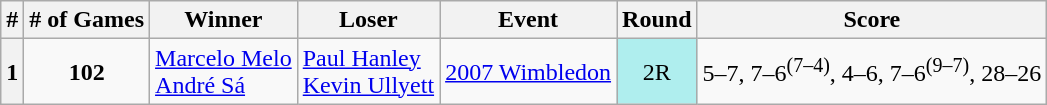<table class="sortable wikitable">
<tr>
<th>#</th>
<th># of Games</th>
<th>Winner</th>
<th>Loser</th>
<th>Event</th>
<th>Round</th>
<th>Score</th>
</tr>
<tr>
<th>1</th>
<td style="text-align:center"><strong>102</strong></td>
<td> <a href='#'>Marcelo Melo</a><br> <a href='#'>André Sá</a></td>
<td> <a href='#'>Paul Hanley</a><br> <a href='#'>Kevin Ullyett</a></td>
<td><a href='#'>2007 Wimbledon</a></td>
<td style="background:#afeeee; text-align:center;">2R</td>
<td>5–7, 7–6<sup>(7–4)</sup>, 4–6, 7–6<sup>(9–7)</sup>, 28–26</td>
</tr>
</table>
